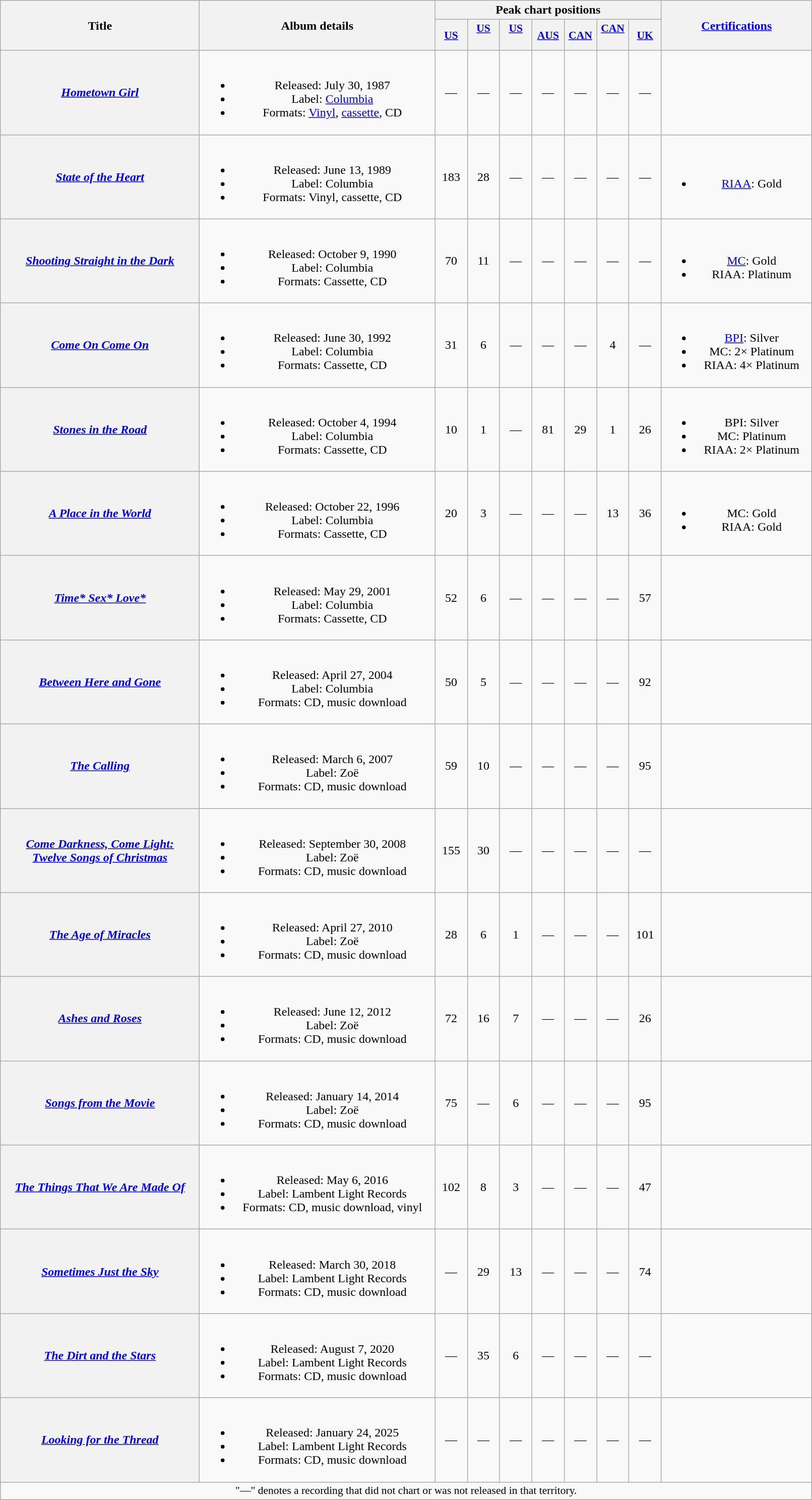<table class="wikitable plainrowheaders" style="text-align:center;" border="1">
<tr>
<th scope="col" rowspan="2" style="width:16em;">Title</th>
<th scope="col" rowspan="2" style="width:19em;">Album details</th>
<th scope="col" colspan="7">Peak chart positions</th>
<th scope="col" rowspan="2" style="width:12em;"><a href='#'>Certifications</a></th>
</tr>
<tr>
<th scope="col" style="width:2.5em;font-size:90%;"><a href='#'>US</a><br></th>
<th scope="col" style="width:2.5em;font-size:90%;"><a href='#'>US<br></a><br></th>
<th scope="col" style="width:2.5em;font-size:90%;"><a href='#'>US<br></a><br></th>
<th scope="col" style="width:2.5em;font-size:90%;"><a href='#'>AUS</a><br></th>
<th scope="col" style="width:2.5em;font-size:90%;"><a href='#'>CAN</a><br></th>
<th scope="col" style="width:2.5em;font-size:90%;"><a href='#'>CAN<br></a><br></th>
<th scope="col" style="width:2.5em;font-size:90%;"><a href='#'>UK</a><br></th>
</tr>
<tr>
<th scope="row"><em><a href='#'>Hometown Girl</a></em></th>
<td><br><ul><li>Released: July 30, 1987</li><li>Label: <a href='#'>Columbia</a></li><li>Formats: <a href='#'>Vinyl</a>, <a href='#'>cassette</a>, CD</li></ul></td>
<td>—</td>
<td>—</td>
<td>—</td>
<td>—</td>
<td>—</td>
<td>—</td>
<td>—</td>
<td></td>
</tr>
<tr>
<th scope="row"><em><a href='#'>State of the Heart</a></em></th>
<td><br><ul><li>Released: June 13, 1989</li><li>Label: Columbia</li><li>Formats: Vinyl, cassette, CD</li></ul></td>
<td>183</td>
<td>28</td>
<td>—</td>
<td>—</td>
<td>—</td>
<td>—</td>
<td>—</td>
<td><br><ul><li><a href='#'>RIAA</a>: Gold</li></ul></td>
</tr>
<tr>
<th scope="row"><em><a href='#'>Shooting Straight in the Dark</a></em></th>
<td><br><ul><li>Released: October 9, 1990</li><li>Label: Columbia</li><li>Formats: Cassette, CD</li></ul></td>
<td>70</td>
<td>11</td>
<td>—</td>
<td>—</td>
<td>—</td>
<td>—</td>
<td>—</td>
<td><br><ul><li><a href='#'>MC</a>: Gold</li><li>RIAA: Platinum</li></ul></td>
</tr>
<tr>
<th scope="row"><em><a href='#'>Come On Come On</a></em></th>
<td><br><ul><li>Released: June 30, 1992</li><li>Label: Columbia</li><li>Formats: Cassette, CD</li></ul></td>
<td>31</td>
<td>6</td>
<td>—</td>
<td>—</td>
<td>—</td>
<td>4</td>
<td>—</td>
<td><br><ul><li><a href='#'>BPI</a>: Silver</li><li>MC: 2× Platinum</li><li>RIAA: 4× Platinum</li></ul></td>
</tr>
<tr>
<th scope="row"><em><a href='#'>Stones in the Road</a></em></th>
<td><br><ul><li>Released: October 4, 1994</li><li>Label: Columbia</li><li>Formats: Cassette, CD</li></ul></td>
<td>10</td>
<td>1</td>
<td>—</td>
<td>81</td>
<td>29</td>
<td>1</td>
<td>26</td>
<td><br><ul><li>BPI: Silver</li><li>MC: Platinum</li><li>RIAA: 2× Platinum</li></ul></td>
</tr>
<tr>
<th scope="row"><em><a href='#'>A Place in the World</a></em></th>
<td><br><ul><li>Released: October 22, 1996</li><li>Label: Columbia</li><li>Formats: Cassette, CD</li></ul></td>
<td>20</td>
<td>3</td>
<td>—</td>
<td>—</td>
<td>—</td>
<td>13</td>
<td>36</td>
<td><br><ul><li>MC: Gold</li><li>RIAA: Gold</li></ul></td>
</tr>
<tr>
<th scope="row"><em><a href='#'>Time* Sex* Love*</a></em></th>
<td><br><ul><li>Released: May 29, 2001</li><li>Label: Columbia</li><li>Formats: Cassette, CD</li></ul></td>
<td>52</td>
<td>6</td>
<td>—</td>
<td>—</td>
<td>—</td>
<td>—</td>
<td>57</td>
<td></td>
</tr>
<tr>
<th scope="row"><em><a href='#'>Between Here and Gone</a></em></th>
<td><br><ul><li>Released: April 27, 2004</li><li>Label: Columbia</li><li>Formats: CD, music download</li></ul></td>
<td>50</td>
<td>5</td>
<td>—</td>
<td>—</td>
<td>—</td>
<td>—</td>
<td>92</td>
<td></td>
</tr>
<tr>
<th scope="row"><em><a href='#'>The Calling</a></em></th>
<td><br><ul><li>Released: March 6, 2007</li><li>Label: Zoë</li><li>Formats: CD, music download</li></ul></td>
<td>59</td>
<td>10</td>
<td>—</td>
<td>—</td>
<td>—</td>
<td>—</td>
<td>95</td>
<td></td>
</tr>
<tr>
<th scope="row"><em><a href='#'>Come Darkness, Come Light:<br>Twelve Songs of Christmas</a></em></th>
<td><br><ul><li>Released: September 30, 2008</li><li>Label: Zoë</li><li>Formats: CD, music download</li></ul></td>
<td>155</td>
<td>30</td>
<td>—</td>
<td>—</td>
<td>—</td>
<td>—</td>
<td>—</td>
<td></td>
</tr>
<tr>
<th scope="row"><em><a href='#'>The Age of Miracles</a></em></th>
<td><br><ul><li>Released: April 27, 2010</li><li>Label: Zoë</li><li>Formats: CD, music download</li></ul></td>
<td>28</td>
<td>6</td>
<td>1</td>
<td>—</td>
<td>—</td>
<td>—</td>
<td>101</td>
<td></td>
</tr>
<tr>
<th scope="row"><em><a href='#'>Ashes and Roses</a></em></th>
<td><br><ul><li>Released: June 12, 2012</li><li>Label: Zoë</li><li>Formats: CD, music download</li></ul></td>
<td>72</td>
<td>16</td>
<td>7</td>
<td>—</td>
<td>—</td>
<td>—</td>
<td>26</td>
<td></td>
</tr>
<tr>
<th scope="row"><em><a href='#'>Songs from the Movie</a></em></th>
<td><br><ul><li>Released: January 14, 2014</li><li>Label: Zoë</li><li>Formats: CD, music download</li></ul></td>
<td>75</td>
<td>—</td>
<td>6</td>
<td>—</td>
<td>—</td>
<td>—</td>
<td>95</td>
<td></td>
</tr>
<tr>
<th scope="row"><em><a href='#'>The Things That We Are Made Of</a></em></th>
<td><br><ul><li>Released: May 6, 2016</li><li>Label: Lambent Light Records</li><li>Formats: CD, music download, vinyl</li></ul></td>
<td>102</td>
<td>8</td>
<td>3</td>
<td>—</td>
<td>—</td>
<td>—</td>
<td>47</td>
<td></td>
</tr>
<tr>
<th scope="row"><em><a href='#'>Sometimes Just the Sky</a></em></th>
<td><br><ul><li>Released: March 30, 2018</li><li>Label: Lambent Light Records</li><li>Formats: CD, music download</li></ul></td>
<td>—</td>
<td>29</td>
<td>13</td>
<td>—</td>
<td>—</td>
<td>—</td>
<td>74</td>
<td></td>
</tr>
<tr>
<th scope="row"><em><a href='#'>The Dirt and the Stars</a></em></th>
<td><br><ul><li>Released: August 7, 2020</li><li>Label: Lambent Light Records</li><li>Formats: CD, music download</li></ul></td>
<td>—</td>
<td>35</td>
<td>6</td>
<td>—</td>
<td>—</td>
<td>—</td>
<td>—</td>
<td></td>
</tr>
<tr>
<th scope="row"><em><a href='#'>Looking for the Thread</a></em> </th>
<td><br><ul><li>Released: January 24, 2025</li><li>Label: Lambent Light Records</li><li>Formats: CD, music download</li></ul></td>
<td>—</td>
<td>—</td>
<td>—</td>
<td>—</td>
<td>—</td>
<td>—</td>
<td>—</td>
<td></td>
</tr>
<tr>
<td colspan="10" style="font-size:90%">"—" denotes a recording that did not chart or was not released in that territory.</td>
</tr>
</table>
